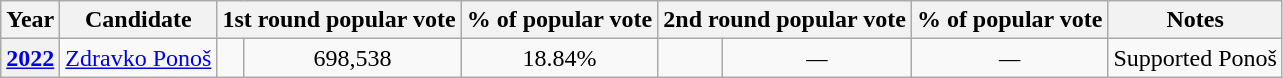<table class="wikitable" style="text-align:center">
<tr>
<th>Year</th>
<th>Candidate</th>
<th colspan="2">1st round popular vote</th>
<th>% of popular vote</th>
<th colspan="2">2nd round popular vote</th>
<th>% of popular vote</th>
<th>Notes</th>
</tr>
<tr>
<th><a href='#'>2022</a></th>
<td><a href='#'>Zdravko Ponoš</a></td>
<td></td>
<td>698,538</td>
<td>18.84%</td>
<td></td>
<td><em>—</em></td>
<td><em>—</em></td>
<td style="text-align: left">Supported Ponoš</td>
</tr>
</table>
